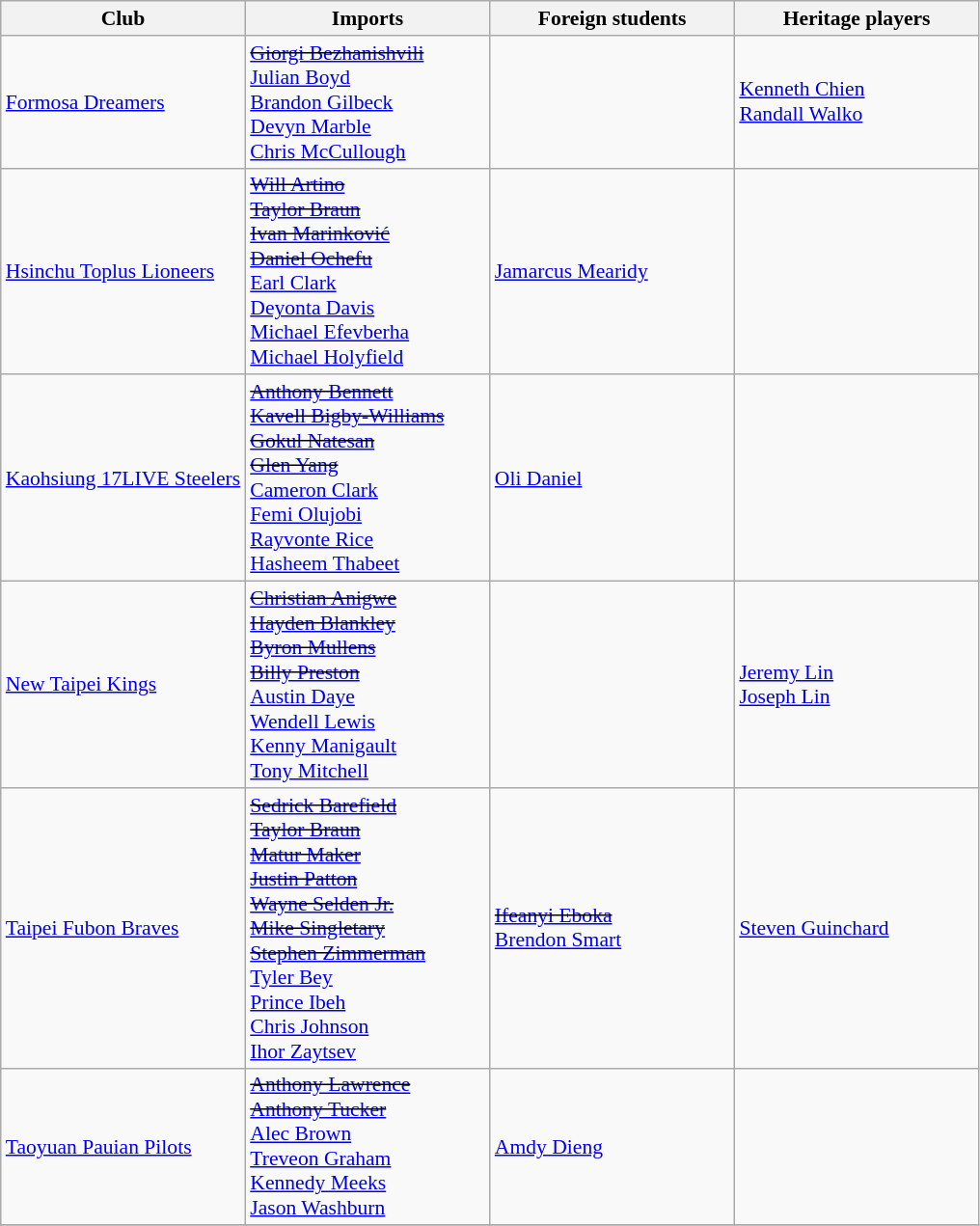<table class="wikitable sortable" style="font-size:90%;">
<tr>
<th style="width:25%">Club</th>
<th style="width:25%">Imports</th>
<th style="width:25%">Foreign students</th>
<th style="width:25%">Heritage players</th>
</tr>
<tr>
<td><a href='#'>Formosa Dreamers</a></td>
<td> <s><a href='#'>Giorgi Bezhanishvili</a></s> <br> <a href='#'>Julian Boyd</a><br> <a href='#'>Brandon Gilbeck</a> <br> <a href='#'>Devyn Marble</a> <br> <a href='#'>Chris McCullough</a></td>
<td></td>
<td> <a href='#'>Kenneth Chien</a> <br>  <a href='#'>Randall Walko</a></td>
</tr>
<tr>
<td><a href='#'>Hsinchu Toplus Lioneers</a></td>
<td> <s><a href='#'>Will Artino</a></s> <br>  <s><a href='#'>Taylor Braun</a></s> <br>  <s><a href='#'>Ivan Marinković</a></s> <br>  <s><a href='#'>Daniel Ochefu</a></s> <br>  <a href='#'>Earl Clark</a> <br>  <a href='#'>Deyonta Davis</a> <br>  <a href='#'>Michael Efevberha</a> <br>  <a href='#'>Michael Holyfield</a></td>
<td> <a href='#'>Jamarcus Mearidy</a></td>
<td></td>
</tr>
<tr>
<td><a href='#'>Kaohsiung 17LIVE Steelers</a></td>
<td> <s><a href='#'>Anthony Bennett</a></s> <br>  <s><a href='#'>Kavell Bigby-Williams</a></s> <br>  <s><a href='#'>Gokul Natesan</a></s> <br>  <s><a href='#'>Glen Yang</a></s> <br>  <a href='#'>Cameron Clark</a> <br>  <a href='#'>Femi Olujobi</a> <br>  <a href='#'>Rayvonte Rice</a> <br>  <a href='#'>Hasheem Thabeet</a></td>
<td> <a href='#'>Oli Daniel</a></td>
<td></td>
</tr>
<tr>
<td><a href='#'>New Taipei Kings</a></td>
<td> <s><a href='#'>Christian Anigwe</a></s> <br>  <s><a href='#'>Hayden Blankley</a> </s> <br>  <s><a href='#'>Byron Mullens</a></s> <br>  <s><a href='#'>Billy Preston</a></s> <br>  <a href='#'>Austin Daye</a> <br>  <a href='#'>Wendell Lewis</a> <br>  <a href='#'>Kenny Manigault</a> <br>  <a href='#'>Tony Mitchell</a></td>
<td></td>
<td> <a href='#'>Jeremy Lin</a> <br>  <a href='#'>Joseph Lin</a></td>
</tr>
<tr>
<td><a href='#'>Taipei Fubon Braves</a></td>
<td> <s><a href='#'>Sedrick Barefield</a></s> <br>  <s><a href='#'>Taylor Braun</a></s> <br>  <s><a href='#'>Matur Maker</a></s> <br>  <s><a href='#'>Justin Patton</a></s> <br>  <s><a href='#'>Wayne Selden Jr.</a></s> <br>  <s><a href='#'>Mike Singletary</a></s> <br>  <s><a href='#'>Stephen Zimmerman</a></s> <br>  <a href='#'>Tyler Bey</a> <br>  <a href='#'>Prince Ibeh</a><br> <a href='#'>Chris Johnson</a> <br>  <a href='#'>Ihor Zaytsev</a></td>
<td> <s><a href='#'>Ifeanyi Eboka</a></s> <br>   <a href='#'>Brendon Smart</a></td>
<td> <a href='#'>Steven Guinchard</a></td>
</tr>
<tr>
<td><a href='#'>Taoyuan Pauian Pilots</a></td>
<td> <s><a href='#'>Anthony Lawrence</a></s> <br>  <s><a href='#'>Anthony Tucker</a></s> <br>  <a href='#'>Alec Brown</a> <br>  <a href='#'>Treveon Graham</a> <br>  <a href='#'>Kennedy Meeks</a> <br>  <a href='#'>Jason Washburn</a></td>
<td> <a href='#'>Amdy Dieng</a></td>
<td></td>
</tr>
<tr>
</tr>
</table>
